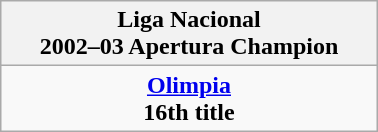<table class="wikitable" style="text-align: center; margin: 0 auto; width: 20%">
<tr>
<th>Liga Nacional<br>2002–03 Apertura Champion</th>
</tr>
<tr>
<td><strong><a href='#'>Olimpia</a></strong><br><strong>16th title</strong></td>
</tr>
</table>
